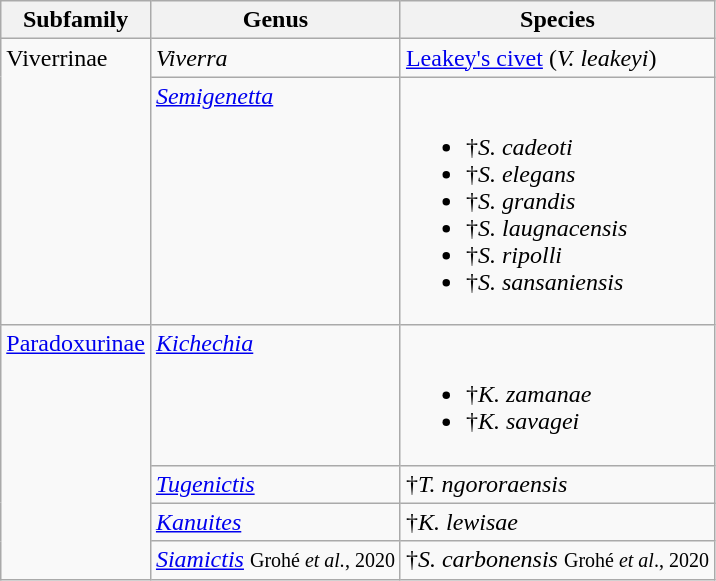<table class="wikitable">
<tr>
<th>Subfamily</th>
<th>Genus</th>
<th>Species</th>
</tr>
<tr style="vertical-align:top;">
<td rowspan="2">Viverrinae</td>
<td><em>Viverra</em> </td>
<td><a href='#'>Leakey's civet</a> (<em>V. leakeyi</em>) </td>
</tr>
<tr style="vertical-align:top;">
<td><em><a href='#'>Semigenetta</a></em> </td>
<td><br><ul><li>†<em>S. cadeoti</em> </li><li>†<em>S. elegans</em> </li><li>†<em>S. grandis</em> </li><li>†<em>S. laugnacensis</em> </li><li>†<em>S. ripolli</em> </li><li>†<em>S. sansaniensis</em> </li></ul></td>
</tr>
<tr style="vertical-align:top;">
<td rowspan="4"><a href='#'>Paradoxurinae</a></td>
<td><em><a href='#'>Kichechia</a></em> </td>
<td><br><ul><li>†<em>K. zamanae</em></li><li>†<em>K. savagei</em></li></ul></td>
</tr>
<tr>
<td><em><a href='#'>Tugenictis</a></em> </td>
<td>†<em>T. ngororaensis</em> </td>
</tr>
<tr>
<td><em><a href='#'>Kanuites</a></em> </td>
<td>†<em>K. lewisae</em> </td>
</tr>
<tr>
<td><em><a href='#'>Siamictis</a></em> <small>Grohé <em>et al.</em>, 2020</small></td>
<td>†<em>S. carbonensis</em> <small>Grohé <em>et al</em>., 2020</small></td>
</tr>
</table>
